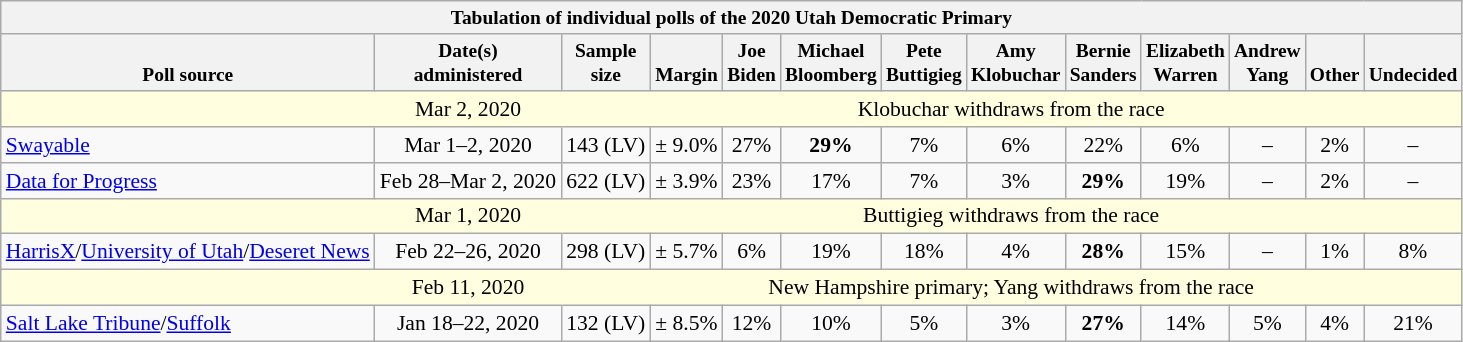<table class="wikitable mw-collapsed mw-collapsible" style="font-size:90%;text-align:center;">
<tr style="vertical-align:bottom; font-size:90%;">
<th colspan="17">Tabulation of individual polls of the 2020 Utah Democratic Primary</th>
</tr>
<tr valign=bottom style="font-size:90%;">
<th>Poll source</th>
<th>Date(s)<br>administered</th>
<th>Sample<br>size</th>
<th>Margin<br></th>
<th>Joe<br>Biden</th>
<th>Michael<br>Bloomberg</th>
<th>Pete<br>Buttigieg</th>
<th>Amy<br>Klobuchar</th>
<th>Bernie<br>Sanders</th>
<th>Elizabeth<br>Warren</th>
<th>Andrew<br>Yang</th>
<th>Other</th>
<th>Undecided</th>
</tr>
<tr style="background:lightyellow;">
<td style="border-right-style:hidden;"></td>
<td style="border-right-style:hidden;">Mar 2, 2020</td>
<td colspan="11">Klobuchar withdraws from the race</td>
</tr>
<tr>
<td style="text-align:left;"><a href='#'>Swayable</a></td>
<td>Mar 1–2, 2020</td>
<td>143 (LV)</td>
<td>± 9.0%</td>
<td>27%</td>
<td><strong>29%</strong></td>
<td>7%</td>
<td>6%</td>
<td>22%</td>
<td>6%</td>
<td>–</td>
<td>2%</td>
<td>–</td>
</tr>
<tr>
<td style="text-align:left;"><a href='#'>Data for Progress</a></td>
<td>Feb 28–Mar 2, 2020</td>
<td>622 (LV)</td>
<td>± 3.9%</td>
<td>23%</td>
<td>17%</td>
<td>7%</td>
<td>3%</td>
<td><strong>29%</strong></td>
<td>19%</td>
<td>–</td>
<td>2%</td>
<td>–</td>
</tr>
<tr style="background:lightyellow;">
<td style="border-right-style:hidden;"></td>
<td style="border-right-style:hidden;">Mar 1, 2020</td>
<td colspan="11">Buttigieg withdraws from the race</td>
</tr>
<tr>
<td style="text-align:left;"><a href='#'>HarrisX</a>/<a href='#'>University of Utah</a>/<a href='#'>Deseret News</a></td>
<td>Feb 22–26, 2020</td>
<td>298 (LV)</td>
<td>± 5.7%</td>
<td>6%</td>
<td>19%</td>
<td>18%</td>
<td>4%</td>
<td><strong>28%</strong></td>
<td>15%</td>
<td>–</td>
<td>1%</td>
<td>8%</td>
</tr>
<tr style="background:lightyellow;">
<td style="border-right-style:hidden;"></td>
<td style="border-right-style:hidden;">Feb 11, 2020</td>
<td colspan="13">New Hampshire primary; Yang withdraws from the race</td>
</tr>
<tr>
<td style="text-align:left;"><a href='#'>Salt Lake Tribune</a>/<a href='#'>Suffolk</a></td>
<td>Jan 18–22, 2020</td>
<td>132 (LV)</td>
<td>± 8.5%</td>
<td>12%</td>
<td>10%</td>
<td>5%</td>
<td>3%</td>
<td><strong>27%</strong></td>
<td>14%</td>
<td>5%</td>
<td>4%</td>
<td>21%</td>
</tr>
</table>
